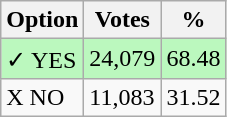<table class="wikitable">
<tr>
<th>Option</th>
<th>Votes</th>
<th>%</th>
</tr>
<tr>
<td style=background:#bbf8be>✓ YES</td>
<td style=background:#bbf8be>24,079</td>
<td style=background:#bbf8be>68.48</td>
</tr>
<tr>
<td>X NO</td>
<td>11,083</td>
<td>31.52</td>
</tr>
</table>
